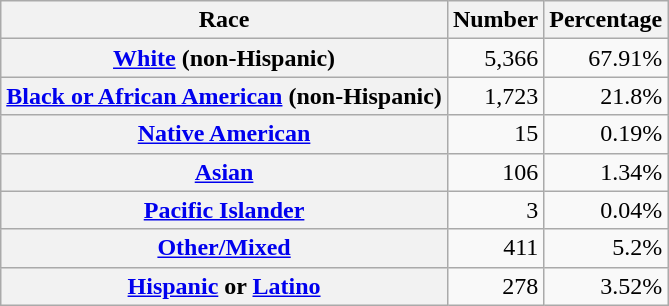<table class="wikitable" style="text-align:right">
<tr>
<th scope="col">Race</th>
<th scope="col">Number</th>
<th scope="col">Percentage</th>
</tr>
<tr>
<th scope="row"><a href='#'>White</a> (non-Hispanic)</th>
<td>5,366</td>
<td>67.91%</td>
</tr>
<tr>
<th scope="row"><a href='#'>Black or African American</a> (non-Hispanic)</th>
<td>1,723</td>
<td>21.8%</td>
</tr>
<tr>
<th scope="row"><a href='#'>Native American</a></th>
<td>15</td>
<td>0.19%</td>
</tr>
<tr>
<th scope="row"><a href='#'>Asian</a></th>
<td>106</td>
<td>1.34%</td>
</tr>
<tr>
<th scope="row"><a href='#'>Pacific Islander</a></th>
<td>3</td>
<td>0.04%</td>
</tr>
<tr>
<th scope="row"><a href='#'>Other/Mixed</a></th>
<td>411</td>
<td>5.2%</td>
</tr>
<tr>
<th scope="row"><a href='#'>Hispanic</a> or <a href='#'>Latino</a></th>
<td>278</td>
<td>3.52%</td>
</tr>
</table>
